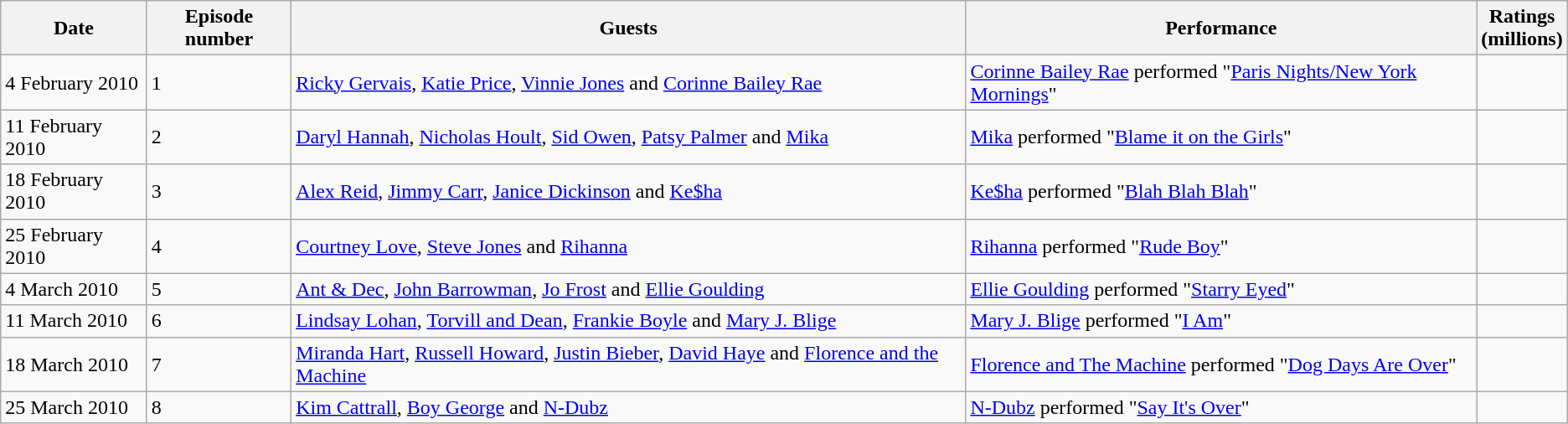<table class="wikitable">
<tr>
<th>Date</th>
<th>Episode number</th>
<th>Guests</th>
<th>Performance</th>
<th>Ratings<br>(millions)</th>
</tr>
<tr>
<td>4 February 2010</td>
<td>1</td>
<td><a href='#'>Ricky Gervais</a>, <a href='#'>Katie Price</a>, <a href='#'>Vinnie Jones</a> and <a href='#'>Corinne Bailey Rae</a></td>
<td><a href='#'>Corinne Bailey Rae</a> performed "<a href='#'>Paris Nights/New York Mornings</a>"</td>
<td></td>
</tr>
<tr>
<td>11 February 2010</td>
<td>2</td>
<td><a href='#'>Daryl Hannah</a>, <a href='#'>Nicholas Hoult</a>, <a href='#'>Sid Owen</a>, <a href='#'>Patsy Palmer</a> and <a href='#'>Mika</a></td>
<td><a href='#'>Mika</a> performed "<a href='#'>Blame it on the Girls</a>"</td>
<td></td>
</tr>
<tr>
<td>18 February 2010</td>
<td>3</td>
<td><a href='#'>Alex Reid</a>, <a href='#'>Jimmy Carr</a>, <a href='#'>Janice Dickinson</a> and <a href='#'>Ke$ha</a></td>
<td><a href='#'>Ke$ha</a> performed "<a href='#'>Blah Blah Blah</a>"</td>
<td></td>
</tr>
<tr>
<td>25 February 2010</td>
<td>4</td>
<td><a href='#'>Courtney Love</a>, <a href='#'>Steve Jones</a> and <a href='#'>Rihanna</a></td>
<td><a href='#'>Rihanna</a> performed "<a href='#'>Rude Boy</a>"</td>
<td></td>
</tr>
<tr>
<td>4 March 2010</td>
<td>5</td>
<td><a href='#'>Ant & Dec</a>, <a href='#'>John Barrowman</a>, <a href='#'>Jo Frost</a> and <a href='#'>Ellie Goulding</a></td>
<td><a href='#'>Ellie Goulding</a> performed "<a href='#'>Starry Eyed</a>"</td>
<td></td>
</tr>
<tr>
<td>11 March 2010</td>
<td>6</td>
<td><a href='#'>Lindsay Lohan</a>, <a href='#'>Torvill and Dean</a>, <a href='#'>Frankie Boyle</a> and <a href='#'>Mary J. Blige</a></td>
<td><a href='#'>Mary J. Blige</a> performed "<a href='#'>I Am</a>"</td>
<td></td>
</tr>
<tr>
<td>18 March 2010</td>
<td>7</td>
<td><a href='#'>Miranda Hart</a>, <a href='#'>Russell Howard</a>, <a href='#'>Justin Bieber</a>, <a href='#'>David Haye</a> and <a href='#'>Florence and the Machine</a></td>
<td><a href='#'>Florence and The Machine</a> performed "<a href='#'>Dog Days Are Over</a>"</td>
<td></td>
</tr>
<tr>
<td>25 March 2010</td>
<td>8</td>
<td><a href='#'>Kim Cattrall</a>, <a href='#'>Boy George</a> and <a href='#'>N-Dubz</a></td>
<td><a href='#'>N-Dubz</a> performed "<a href='#'>Say It's Over</a>"</td>
<td></td>
</tr>
</table>
